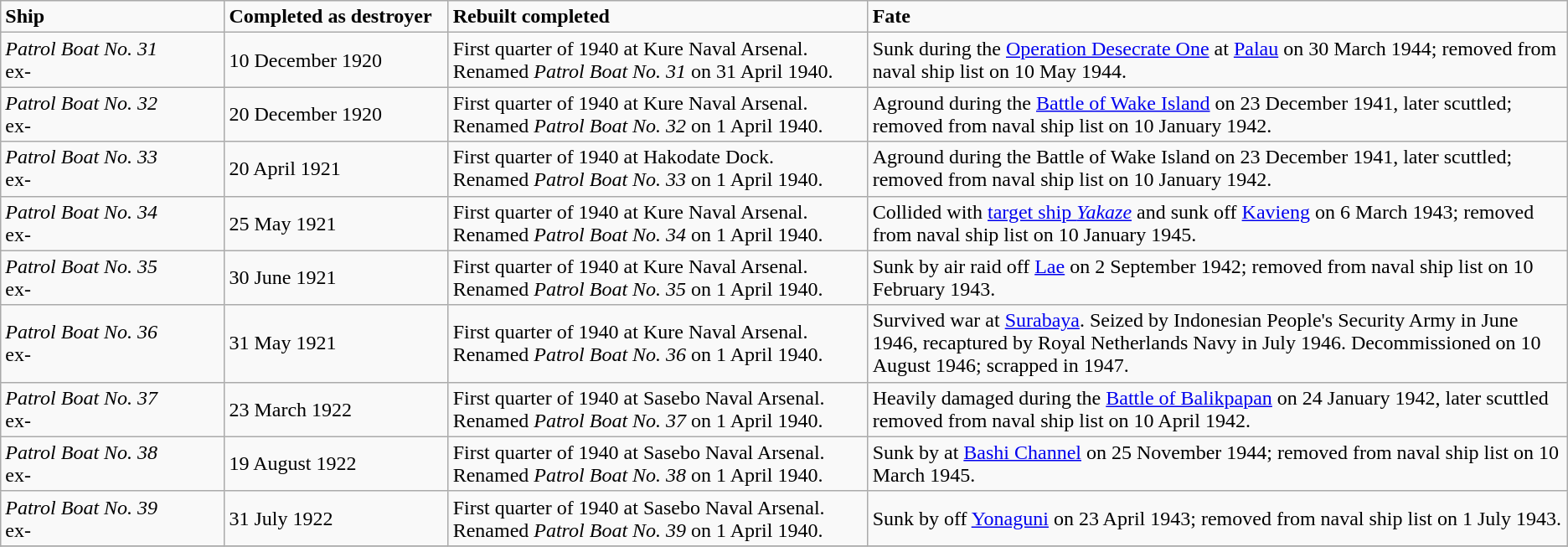<table class="wikitable">
<tr>
<td width="8%"><strong>Ship</strong></td>
<td width="8%" bgcolor=><strong>Completed as destroyer</strong></td>
<td width="15%" bgcolor=><strong>Rebuilt completed</strong></td>
<td width="25%" bgcolor=><strong>Fate</strong></td>
</tr>
<tr>
<td><em>Patrol Boat No. 31</em> <br>ex-</td>
<td>10 December 1920</td>
<td>First quarter of 1940 at Kure Naval Arsenal.<br>Renamed <em>Patrol Boat No. 31</em> on 31 April 1940.</td>
<td>Sunk during the <a href='#'>Operation Desecrate One</a> at <a href='#'>Palau</a> on 30 March 1944; removed from naval ship list on 10 May 1944.</td>
</tr>
<tr>
<td><em>Patrol Boat No. 32</em><br>ex-</td>
<td>20 December 1920</td>
<td>First quarter of 1940 at Kure Naval Arsenal.<br>Renamed <em>Patrol Boat No. 32</em> on 1 April 1940.</td>
<td>Aground during the <a href='#'>Battle of Wake Island</a> on 23 December 1941, later scuttled; removed from naval ship list on 10 January 1942.</td>
</tr>
<tr>
<td><em>Patrol Boat No. 33</em><br>ex-</td>
<td>20 April 1921</td>
<td>First quarter of 1940 at Hakodate Dock.<br>Renamed <em>Patrol Boat No. 33</em> on 1 April 1940.</td>
<td>Aground during the Battle of Wake Island on 23 December 1941, later scuttled; removed from naval ship list on 10 January 1942.</td>
</tr>
<tr>
<td><em>Patrol Boat No. 34</em><br>ex-</td>
<td>25 May 1921</td>
<td>First quarter of 1940 at Kure Naval Arsenal.<br>Renamed <em>Patrol Boat No. 34</em> on 1 April 1940.</td>
<td>Collided with <a href='#'>target ship <em>Yakaze</em></a> and sunk off <a href='#'>Kavieng</a> on 6 March 1943; removed from naval ship list on 10 January 1945.</td>
</tr>
<tr>
<td><em>Patrol Boat No. 35</em><br>ex-</td>
<td>30 June 1921</td>
<td>First quarter of 1940 at Kure Naval Arsenal.<br>Renamed <em>Patrol Boat No. 35</em> on 1 April 1940.</td>
<td>Sunk by air raid off <a href='#'>Lae</a> on 2 September 1942; removed from naval ship list on 10 February 1943.</td>
</tr>
<tr>
<td><em>Patrol Boat No. 36</em><br>ex-</td>
<td>31 May 1921</td>
<td>First quarter of 1940 at Kure Naval Arsenal.<br>Renamed <em>Patrol Boat No. 36</em> on 1 April 1940.</td>
<td>Survived war at <a href='#'>Surabaya</a>. Seized by Indonesian People's Security Army in June 1946, recaptured by Royal Netherlands Navy in July 1946. Decommissioned on 10 August 1946; scrapped in 1947.</td>
</tr>
<tr>
<td><em>Patrol Boat No. 37</em><br>ex-</td>
<td>23 March 1922</td>
<td>First quarter of 1940 at Sasebo Naval Arsenal.<br>Renamed <em>Patrol Boat No. 37</em> on 1 April 1940.</td>
<td>Heavily damaged during the <a href='#'>Battle of Balikpapan</a> on 24 January 1942, later scuttled removed from naval ship list on 10 April 1942.</td>
</tr>
<tr>
<td><em>Patrol Boat No. 38</em><br>ex-</td>
<td>19 August 1922</td>
<td>First quarter of 1940 at Sasebo Naval Arsenal.<br>Renamed <em>Patrol Boat No. 38</em> on 1 April 1940.</td>
<td>Sunk by  at <a href='#'>Bashi Channel</a>  on 25 November 1944; removed from naval ship list on 10 March 1945.</td>
</tr>
<tr>
<td><em>Patrol Boat No. 39</em><br>ex-</td>
<td>31 July 1922</td>
<td>First quarter of 1940 at Sasebo Naval Arsenal.<br>Renamed <em>Patrol Boat No. 39</em> on 1 April 1940.</td>
<td>Sunk by  off <a href='#'>Yonaguni</a>  on 23 April 1943; removed from naval ship list on 1 July 1943.</td>
</tr>
<tr>
</tr>
</table>
